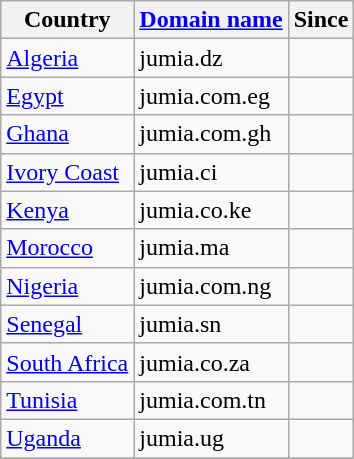<table class="wikitable sortable">
<tr>
<th>Country</th>
<th><a href='#'>Domain name</a></th>
<th>Since</th>
</tr>
<tr>
<td><a href='#'>Algeria</a></td>
<td>jumia.dz</td>
<td></td>
</tr>
<tr>
<td><a href='#'>Egypt</a></td>
<td>jumia.com.eg</td>
<td></td>
</tr>
<tr>
<td><a href='#'>Ghana</a></td>
<td>jumia.com.gh</td>
<td></td>
</tr>
<tr>
<td><a href='#'>Ivory Coast</a></td>
<td>jumia.ci</td>
<td></td>
</tr>
<tr>
<td><a href='#'>Kenya</a></td>
<td>jumia.co.ke</td>
<td></td>
</tr>
<tr>
<td><a href='#'>Morocco</a></td>
<td>jumia.ma</td>
<td></td>
</tr>
<tr>
<td><a href='#'>Nigeria</a></td>
<td>jumia.com.ng</td>
<td></td>
</tr>
<tr>
<td><a href='#'>Senegal</a></td>
<td>jumia.sn</td>
<td></td>
</tr>
<tr>
<td><a href='#'>South Africa</a></td>
<td>jumia.co.za</td>
<td></td>
</tr>
<tr>
<td><a href='#'>Tunisia</a></td>
<td>jumia.com.tn</td>
<td></td>
</tr>
<tr>
<td><a href='#'>Uganda</a></td>
<td>jumia.ug</td>
<td></td>
</tr>
<tr>
</tr>
</table>
